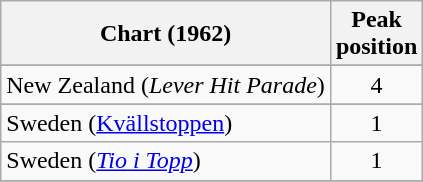<table class="wikitable sortable">
<tr>
<th>Chart (1962)</th>
<th>Peak<br>position</th>
</tr>
<tr>
</tr>
<tr>
</tr>
<tr>
</tr>
<tr>
</tr>
<tr>
</tr>
<tr>
<td>New Zealand (<em>Lever Hit Parade</em>)</td>
<td style="text-align:center;">4</td>
</tr>
<tr>
</tr>
<tr>
<td>Sweden (<a href='#'>Kvällstoppen</a>)</td>
<td style="text-align:center;">1</td>
</tr>
<tr>
<td>Sweden (<em><a href='#'>Tio i Topp</a></em>)</td>
<td style="text-align:center;">1</td>
</tr>
<tr>
</tr>
<tr>
</tr>
<tr>
</tr>
</table>
